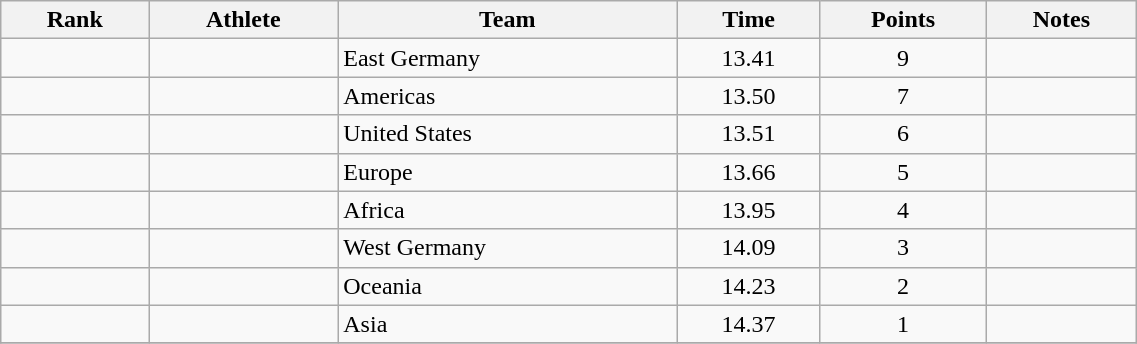<table class="wikitable sortable" style="text-align:center" width="60%">
<tr>
<th>Rank</th>
<th>Athlete</th>
<th>Team</th>
<th>Time</th>
<th>Points</th>
<th>Notes</th>
</tr>
<tr>
<td></td>
<td align="left"></td>
<td align=left>East Germany</td>
<td>13.41</td>
<td>9</td>
<td></td>
</tr>
<tr>
<td></td>
<td align="left"></td>
<td align=left>Americas</td>
<td>13.50</td>
<td>7</td>
<td></td>
</tr>
<tr>
<td></td>
<td align="left"></td>
<td align=left>United States</td>
<td>13.51</td>
<td>6</td>
<td></td>
</tr>
<tr>
<td></td>
<td align="left"></td>
<td align=left>Europe</td>
<td>13.66</td>
<td>5</td>
<td></td>
</tr>
<tr>
<td></td>
<td align="left"></td>
<td align=left>Africa</td>
<td>13.95</td>
<td>4</td>
<td></td>
</tr>
<tr>
<td></td>
<td align="left"></td>
<td align=left>West Germany</td>
<td>14.09</td>
<td>3</td>
<td></td>
</tr>
<tr>
<td></td>
<td align="left"></td>
<td align=left>Oceania</td>
<td>14.23</td>
<td>2</td>
<td></td>
</tr>
<tr>
<td></td>
<td align="left"></td>
<td align=left>Asia</td>
<td>14.37</td>
<td>1</td>
<td></td>
</tr>
<tr>
</tr>
</table>
